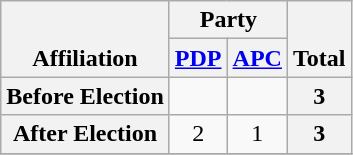<table class=wikitable style="text-align:center">
<tr style="vertical-align:bottom;">
<th rowspan=2>Affiliation</th>
<th colspan=2>Party</th>
<th rowspan=2>Total</th>
</tr>
<tr>
<th><a href='#'>PDP</a></th>
<th><a href='#'>APC</a></th>
</tr>
<tr>
<th>Before Election</th>
<td></td>
<td></td>
<th>3</th>
</tr>
<tr>
<th>After Election</th>
<td>2</td>
<td>1</td>
<th>3</th>
</tr>
<tr>
</tr>
</table>
